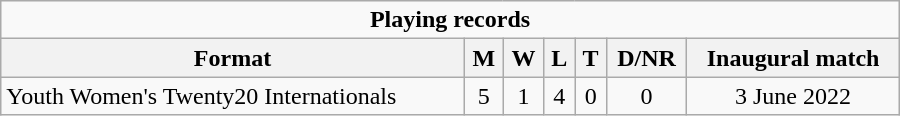<table class="wikitable" style="text-align: center; width: 600px">
<tr>
<td colspan="8" align="center"><strong>Playing records</strong></td>
</tr>
<tr>
<th>Format</th>
<th>M</th>
<th>W</th>
<th>L</th>
<th>T</th>
<th>D/NR</th>
<th>Inaugural match</th>
</tr>
<tr>
<td align="left">Youth Women's Twenty20 Internationals</td>
<td>5</td>
<td>1</td>
<td>4</td>
<td>0</td>
<td>0</td>
<td>3 June 2022</td>
</tr>
</table>
